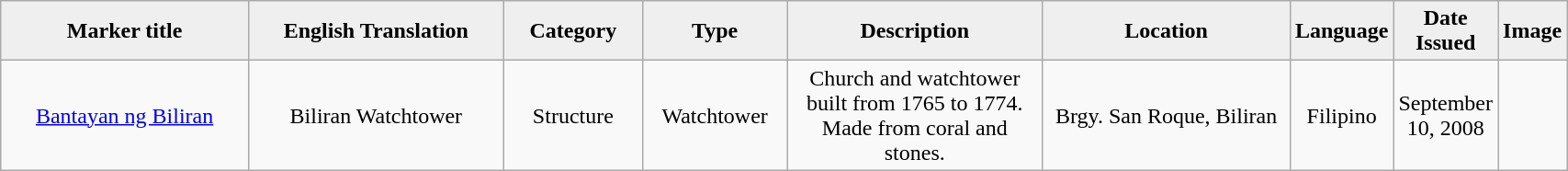<table class="wikitable" style="width:90%; text-align:center;">
<tr>
<th style="width:20%; background:#efefef;">Marker title</th>
<th style="width:20%; background:#efefef;">English Translation</th>
<th style="width:10%; background:#efefef;">Category</th>
<th style="width:10%; background:#efefef;">Type</th>
<th style="width:20%; background:#efefef;">Description</th>
<th style="width:20%; background:#efefef;">Location</th>
<th style="width:10%; background:#efefef;">Language</th>
<th style="width:10%; background:#efefef;">Date Issued</th>
<th style="width:10%; background:#efefef;">Image</th>
</tr>
<tr>
<td><a href='#'>Bantayan ng Biliran</a></td>
<td>Biliran Watchtower</td>
<td>Structure</td>
<td>Watchtower</td>
<td>Church and watchtower built from 1765 to 1774. Made from coral and stones.</td>
<td>Brgy. San Roque, Biliran</td>
<td>Filipino</td>
<td>September 10, 2008</td>
<td><br></td>
</tr>
</table>
